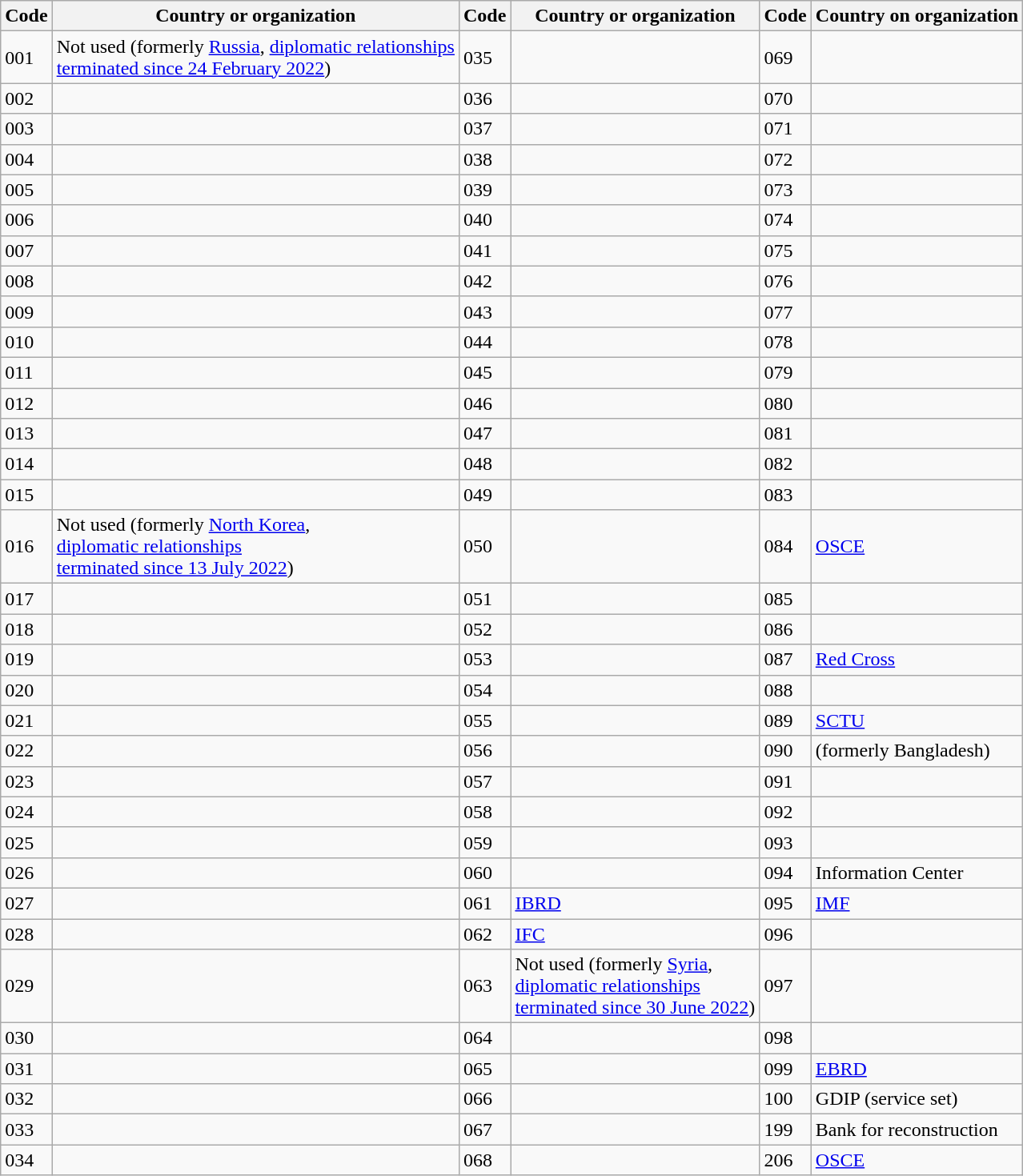<table class="wikitable">
<tr>
<th>Code</th>
<th>Country or organization</th>
<th>Code</th>
<th>Country or organization</th>
<th>Code</th>
<th>Country on organization</th>
</tr>
<tr>
<td>001</td>
<td>Not used (formerly <a href='#'>Russia</a>, <a href='#'>diplomatic relationships<br>terminated since 24 February 2022</a>)</td>
<td>035</td>
<td></td>
<td>069</td>
<td></td>
</tr>
<tr>
<td>002</td>
<td></td>
<td>036</td>
<td></td>
<td>070</td>
<td></td>
</tr>
<tr>
<td>003</td>
<td></td>
<td>037</td>
<td></td>
<td>071</td>
<td></td>
</tr>
<tr>
<td>004</td>
<td></td>
<td>038</td>
<td></td>
<td>072</td>
<td></td>
</tr>
<tr>
<td>005</td>
<td></td>
<td>039</td>
<td></td>
<td>073</td>
<td></td>
</tr>
<tr>
<td>006</td>
<td></td>
<td>040</td>
<td></td>
<td>074</td>
<td></td>
</tr>
<tr>
<td>007</td>
<td></td>
<td>041</td>
<td></td>
<td>075</td>
<td></td>
</tr>
<tr>
<td>008</td>
<td></td>
<td>042</td>
<td></td>
<td>076</td>
<td></td>
</tr>
<tr>
<td>009</td>
<td></td>
<td>043</td>
<td></td>
<td>077</td>
<td></td>
</tr>
<tr>
<td>010</td>
<td></td>
<td>044</td>
<td></td>
<td>078</td>
<td></td>
</tr>
<tr>
<td>011</td>
<td></td>
<td>045</td>
<td></td>
<td>079</td>
<td></td>
</tr>
<tr>
<td>012</td>
<td></td>
<td>046</td>
<td></td>
<td>080</td>
<td></td>
</tr>
<tr>
<td>013</td>
<td></td>
<td>047</td>
<td></td>
<td>081</td>
<td></td>
</tr>
<tr>
<td>014</td>
<td></td>
<td>048</td>
<td></td>
<td>082</td>
<td></td>
</tr>
<tr>
<td>015</td>
<td></td>
<td>049</td>
<td></td>
<td>083</td>
<td></td>
</tr>
<tr>
<td>016</td>
<td>Not used (formerly <a href='#'>North Korea</a>,<br><a href='#'>diplomatic relationships<br>terminated since 13 July 2022</a>)</td>
<td>050</td>
<td></td>
<td>084</td>
<td><a href='#'>OSCE</a></td>
</tr>
<tr>
<td>017</td>
<td></td>
<td>051</td>
<td></td>
<td>085</td>
<td></td>
</tr>
<tr>
<td>018</td>
<td></td>
<td>052</td>
<td></td>
<td>086</td>
<td></td>
</tr>
<tr>
<td>019</td>
<td></td>
<td>053</td>
<td></td>
<td>087</td>
<td> <a href='#'>Red Cross</a></td>
</tr>
<tr>
<td>020</td>
<td></td>
<td>054</td>
<td></td>
<td>088</td>
<td></td>
</tr>
<tr>
<td>021</td>
<td></td>
<td>055</td>
<td></td>
<td>089</td>
<td><a href='#'>SCTU</a></td>
</tr>
<tr>
<td>022</td>
<td></td>
<td>056</td>
<td></td>
<td>090</td>
<td> (formerly Bangladesh)</td>
</tr>
<tr>
<td>023</td>
<td></td>
<td>057</td>
<td></td>
<td>091</td>
<td></td>
</tr>
<tr>
<td>024</td>
<td></td>
<td>058</td>
<td></td>
<td>092</td>
<td></td>
</tr>
<tr>
<td>025</td>
<td></td>
<td>059</td>
<td></td>
<td>093</td>
<td></td>
</tr>
<tr>
<td>026</td>
<td></td>
<td>060</td>
<td></td>
<td>094</td>
<td> Information Center</td>
</tr>
<tr>
<td>027</td>
<td></td>
<td>061</td>
<td><a href='#'>IBRD</a></td>
<td>095</td>
<td><a href='#'>IMF</a></td>
</tr>
<tr>
<td>028</td>
<td></td>
<td>062</td>
<td><a href='#'>IFC</a></td>
<td>096</td>
<td></td>
</tr>
<tr>
<td>029</td>
<td></td>
<td>063</td>
<td>Not used (formerly <a href='#'>Syria</a>,<br><a href='#'>diplomatic relationships<br>terminated since 30 June 2022</a>)</td>
<td>097</td>
<td></td>
</tr>
<tr>
<td>030</td>
<td></td>
<td>064</td>
<td></td>
<td>098</td>
<td></td>
</tr>
<tr>
<td>031</td>
<td></td>
<td>065</td>
<td></td>
<td>099</td>
<td><a href='#'>EBRD</a></td>
</tr>
<tr>
<td>032</td>
<td></td>
<td>066</td>
<td></td>
<td>100</td>
<td>GDIP (service set)</td>
</tr>
<tr>
<td>033</td>
<td></td>
<td>067</td>
<td></td>
<td>199</td>
<td>Bank for reconstruction</td>
</tr>
<tr>
<td>034</td>
<td></td>
<td>068</td>
<td></td>
<td>206</td>
<td> <a href='#'>OSCE</a></td>
</tr>
</table>
